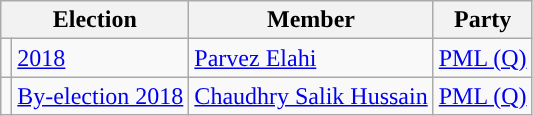<table class="wikitable">
<tr>
<th colspan="2">Election</th>
<th>Member</th>
<th>Party</th>
</tr>
<tr>
<td style="background-color: "></td>
<td><a href='#'>2018</a></td>
<td><a href='#'>Parvez Elahi</a></td>
<td><a href='#'>PML (Q)</a></td>
</tr>
<tr>
<td style="background-color: "></td>
<td><a href='#'>By-election 2018</a></td>
<td><a href='#'>Chaudhry Salik Hussain</a></td>
<td><a href='#'>PML (Q)</a></td>
</tr>
</table>
